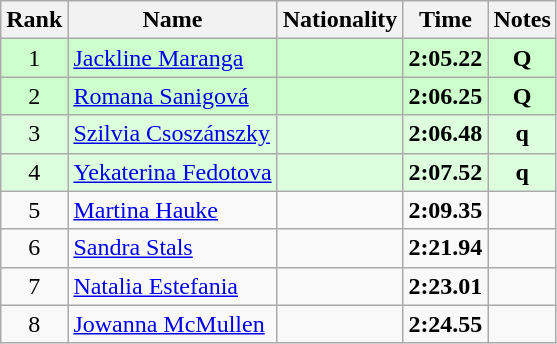<table class="wikitable sortable" style="text-align:center">
<tr>
<th>Rank</th>
<th>Name</th>
<th>Nationality</th>
<th>Time</th>
<th>Notes</th>
</tr>
<tr bgcolor=ccffcc>
<td>1</td>
<td align=left><a href='#'>Jackline Maranga</a></td>
<td align=left></td>
<td><strong>2:05.22</strong></td>
<td><strong>Q</strong></td>
</tr>
<tr bgcolor=ccffcc>
<td>2</td>
<td align=left><a href='#'>Romana Sanigová</a></td>
<td align=left></td>
<td><strong>2:06.25</strong></td>
<td><strong>Q</strong></td>
</tr>
<tr bgcolor=ddffdd>
<td>3</td>
<td align=left><a href='#'>Szilvia Csoszánszky</a></td>
<td align=left></td>
<td><strong>2:06.48</strong></td>
<td><strong>q</strong></td>
</tr>
<tr bgcolor=ddffdd>
<td>4</td>
<td align=left><a href='#'>Yekaterina Fedotova</a></td>
<td align=left></td>
<td><strong>2:07.52</strong></td>
<td><strong>q</strong></td>
</tr>
<tr>
<td>5</td>
<td align=left><a href='#'>Martina Hauke</a></td>
<td align=left></td>
<td><strong>2:09.35</strong></td>
<td></td>
</tr>
<tr>
<td>6</td>
<td align=left><a href='#'>Sandra Stals</a></td>
<td align=left></td>
<td><strong>2:21.94</strong></td>
<td></td>
</tr>
<tr>
<td>7</td>
<td align=left><a href='#'>Natalia Estefania</a></td>
<td align=left></td>
<td><strong>2:23.01</strong></td>
<td></td>
</tr>
<tr>
<td>8</td>
<td align=left><a href='#'>Jowanna McMullen</a></td>
<td align=left></td>
<td><strong>2:24.55</strong></td>
<td></td>
</tr>
</table>
